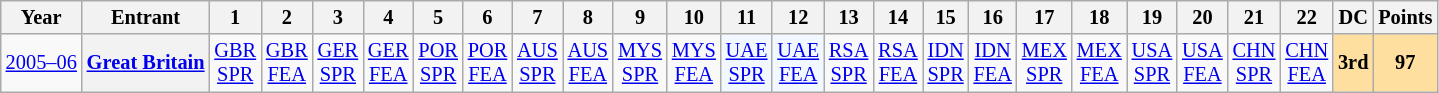<table class="wikitable" style="text-align:center; font-size:85%">
<tr>
<th>Year</th>
<th>Entrant</th>
<th>1</th>
<th>2</th>
<th>3</th>
<th>4</th>
<th>5</th>
<th>6</th>
<th>7</th>
<th>8</th>
<th>9</th>
<th>10</th>
<th>11</th>
<th>12</th>
<th>13</th>
<th>14</th>
<th>15</th>
<th>16</th>
<th>17</th>
<th>18</th>
<th>19</th>
<th>20</th>
<th>21</th>
<th>22</th>
<th>DC</th>
<th>Points</th>
</tr>
<tr>
<td nowrap><a href='#'>2005–06</a></td>
<th nowrap><a href='#'>Great Britain</a></th>
<td><a href='#'>GBR<br>SPR</a></td>
<td><a href='#'>GBR<br>FEA</a></td>
<td><a href='#'>GER<br>SPR</a></td>
<td><a href='#'>GER<br>FEA</a></td>
<td><a href='#'>POR<br>SPR</a></td>
<td><a href='#'>POR<br>FEA</a></td>
<td><a href='#'>AUS<br>SPR</a></td>
<td><a href='#'>AUS<br>FEA</a></td>
<td><a href='#'>MYS<br>SPR</a></td>
<td><a href='#'>MYS<br>FEA</a></td>
<td style="background:#F1F8FF;"><a href='#'>UAE<br>SPR</a><br></td>
<td style="background:#F1F8FF;"><a href='#'>UAE<br>FEA</a><br></td>
<td><a href='#'>RSA<br>SPR</a></td>
<td><a href='#'>RSA<br>FEA</a></td>
<td><a href='#'>IDN<br>SPR</a></td>
<td><a href='#'>IDN<br>FEA</a></td>
<td><a href='#'>MEX<br>SPR</a></td>
<td><a href='#'>MEX<br>FEA</a></td>
<td><a href='#'>USA<br>SPR</a></td>
<td><a href='#'>USA<br>FEA</a></td>
<td><a href='#'>CHN<br>SPR</a></td>
<td><a href='#'>CHN<br>FEA</a></td>
<td style="background:#FFDF9F;"><strong>3rd</strong></td>
<td style="background:#FFDF9F;"><strong>97</strong></td>
</tr>
</table>
